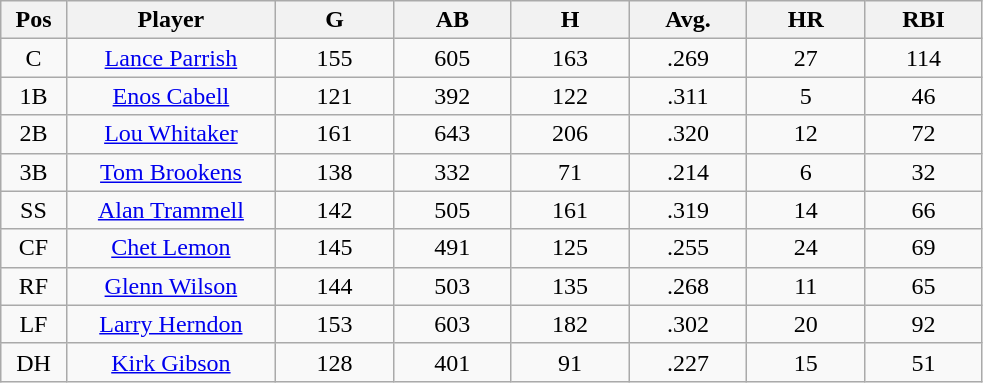<table class="wikitable sortable">
<tr>
<th bgcolor="#DDDDFF" width="5%">Pos</th>
<th bgcolor="#DDDDFF" width="16%">Player</th>
<th bgcolor="#DDDDFF" width="9%">G</th>
<th bgcolor="#DDDDFF" width="9%">AB</th>
<th bgcolor="#DDDDFF" width="9%">H</th>
<th bgcolor="#DDDDFF" width="9%">Avg.</th>
<th bgcolor="#DDDDFF" width="9%">HR</th>
<th bgcolor="#DDDDFF" width="9%">RBI</th>
</tr>
<tr align="center">
<td>C</td>
<td><a href='#'>Lance Parrish</a></td>
<td>155</td>
<td>605</td>
<td>163</td>
<td>.269</td>
<td>27</td>
<td>114</td>
</tr>
<tr align="center">
<td>1B</td>
<td><a href='#'>Enos Cabell</a></td>
<td>121</td>
<td>392</td>
<td>122</td>
<td>.311</td>
<td>5</td>
<td>46</td>
</tr>
<tr align="center">
<td>2B</td>
<td><a href='#'>Lou Whitaker</a></td>
<td>161</td>
<td>643</td>
<td>206</td>
<td>.320</td>
<td>12</td>
<td>72</td>
</tr>
<tr align="center">
<td>3B</td>
<td><a href='#'>Tom Brookens</a></td>
<td>138</td>
<td>332</td>
<td>71</td>
<td>.214</td>
<td>6</td>
<td>32</td>
</tr>
<tr align="center">
<td>SS</td>
<td><a href='#'>Alan Trammell</a></td>
<td>142</td>
<td>505</td>
<td>161</td>
<td>.319</td>
<td>14</td>
<td>66</td>
</tr>
<tr align="center">
<td>CF</td>
<td><a href='#'>Chet Lemon</a></td>
<td>145</td>
<td>491</td>
<td>125</td>
<td>.255</td>
<td>24</td>
<td>69</td>
</tr>
<tr align="center">
<td>RF</td>
<td><a href='#'>Glenn Wilson</a></td>
<td>144</td>
<td>503</td>
<td>135</td>
<td>.268</td>
<td>11</td>
<td>65</td>
</tr>
<tr align="center">
<td>LF</td>
<td><a href='#'>Larry Herndon</a></td>
<td>153</td>
<td>603</td>
<td>182</td>
<td>.302</td>
<td>20</td>
<td>92</td>
</tr>
<tr align="center">
<td>DH</td>
<td><a href='#'>Kirk Gibson</a></td>
<td>128</td>
<td>401</td>
<td>91</td>
<td>.227</td>
<td>15</td>
<td>51</td>
</tr>
</table>
